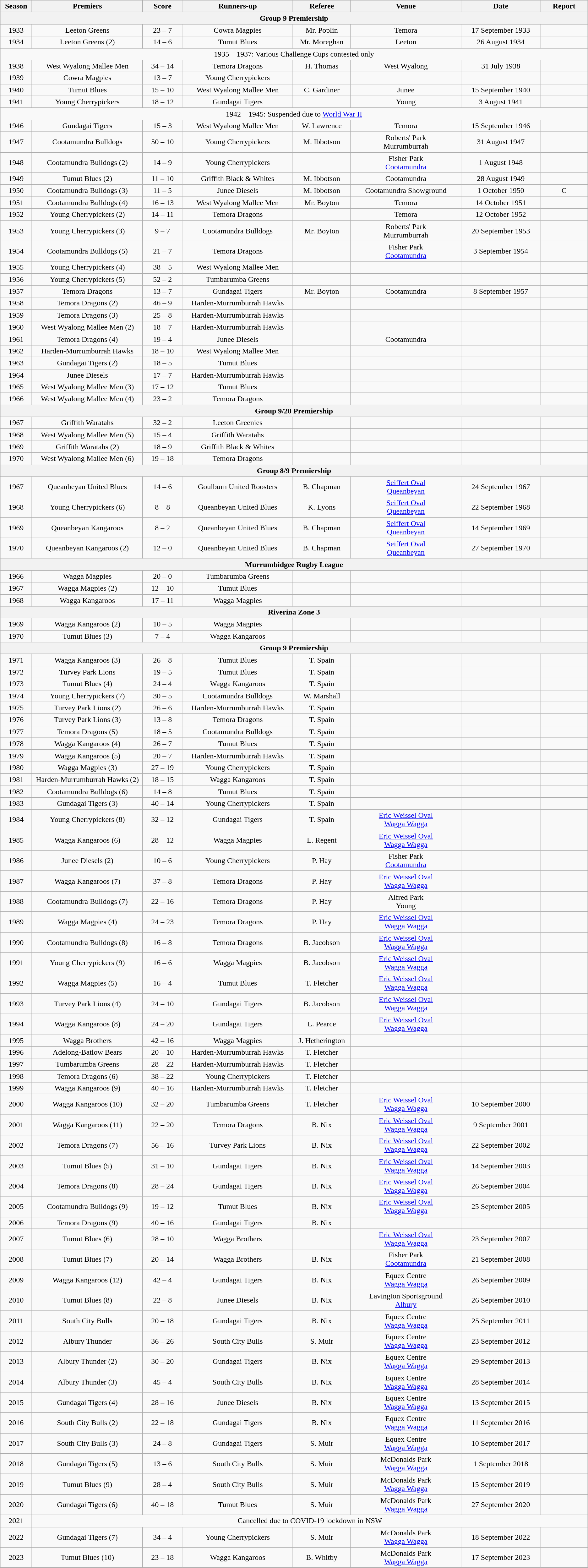<table class="wikitable sortable" style="text-align:center;">
<tr>
<th width="3%">Season</th>
<th width="14%">Premiers</th>
<th width="5%">Score</th>
<th width="14%">Runners-up</th>
<th width="7%">Referee</th>
<th width="14%">Venue</th>
<th width="10%">Date</th>
<th width="6%">Report</th>
</tr>
<tr>
<th colspan="8">Group 9 Premiership</th>
</tr>
<tr>
<td>1933</td>
<td> Leeton Greens</td>
<td>23 – 7</td>
<td> Cowra Magpies</td>
<td>Mr. Poplin</td>
<td>Temora</td>
<td>17 September 1933</td>
<td></td>
</tr>
<tr>
<td>1934</td>
<td> Leeton Greens (2)</td>
<td>14 – 6</td>
<td> Tumut Blues</td>
<td>Mr. Moreghan</td>
<td>Leeton</td>
<td>26 August 1934</td>
<td></td>
</tr>
<tr>
<td colspan=8 align=center>1935 – 1937: Various Challenge Cups contested only</td>
</tr>
<tr>
<td>1938</td>
<td> West Wyalong Mallee Men</td>
<td>34 – 14</td>
<td> Temora Dragons</td>
<td>H. Thomas</td>
<td>West Wyalong</td>
<td>31 July 1938</td>
<td></td>
</tr>
<tr>
<td>1939</td>
<td> Cowra Magpies</td>
<td>13 – 7</td>
<td> Young Cherrypickers</td>
<td></td>
<td></td>
<td></td>
<td></td>
</tr>
<tr>
<td>1940</td>
<td> Tumut Blues</td>
<td>15 – 10</td>
<td> West Wyalong Mallee Men</td>
<td>C. Gardiner</td>
<td>Junee</td>
<td>15 September 1940</td>
<td></td>
</tr>
<tr>
<td>1941</td>
<td> Young Cherrypickers</td>
<td>18 – 12</td>
<td> Gundagai Tigers</td>
<td></td>
<td>Young</td>
<td>3 August 1941</td>
<td></td>
</tr>
<tr>
<td colspan=8 align=center>1942 – 1945: Suspended due to <a href='#'>World War II</a></td>
</tr>
<tr>
<td>1946</td>
<td> Gundagai Tigers</td>
<td>15 – 3</td>
<td> West Wyalong Mallee Men</td>
<td>W. Lawrence</td>
<td>Temora</td>
<td>15 September 1946</td>
<td></td>
</tr>
<tr>
<td>1947</td>
<td> Cootamundra Bulldogs</td>
<td>50 – 10</td>
<td> Young Cherrypickers</td>
<td>M. Ibbotson</td>
<td>Roberts' Park <br> Murrumburrah</td>
<td>31 August 1947</td>
<td></td>
</tr>
<tr>
<td>1948</td>
<td> Cootamundra Bulldogs (2)</td>
<td>14 – 9</td>
<td> Young Cherrypickers</td>
<td></td>
<td>Fisher Park <br> <a href='#'>Cootamundra</a></td>
<td>1 August 1948</td>
<td></td>
</tr>
<tr>
<td>1949</td>
<td> Tumut Blues (2)</td>
<td>11 – 10</td>
<td> Griffith Black & Whites</td>
<td>M. Ibbotson</td>
<td>Cootamundra</td>
<td>28 August 1949</td>
<td></td>
</tr>
<tr>
<td>1950</td>
<td> Cootamundra Bulldogs (3)</td>
<td>11 – 5</td>
<td> Junee Diesels</td>
<td>M. Ibbotson</td>
<td>Cootamundra Showground</td>
<td>1 October 1950</td>
<td>C</td>
</tr>
<tr>
<td>1951</td>
<td> Cootamundra Bulldogs (4)</td>
<td>16 – 13</td>
<td> West Wyalong Mallee Men</td>
<td>Mr. Boyton</td>
<td>Temora</td>
<td>14 October 1951</td>
<td></td>
</tr>
<tr>
<td>1952</td>
<td> Young Cherrypickers (2)</td>
<td>14 – 11</td>
<td> Temora Dragons</td>
<td></td>
<td>Temora</td>
<td>12 October 1952</td>
<td></td>
</tr>
<tr>
<td>1953</td>
<td> Young Cherrypickers (3)</td>
<td>9 – 7</td>
<td> Cootamundra Bulldogs</td>
<td>Mr. Boyton</td>
<td>Roberts' Park <br> Murrumburrah</td>
<td>20 September 1953</td>
<td></td>
</tr>
<tr>
<td>1954</td>
<td> Cootamundra Bulldogs (5)</td>
<td>21 – 7</td>
<td> Temora Dragons</td>
<td></td>
<td>Fisher Park <br> <a href='#'>Cootamundra</a></td>
<td>3 September 1954</td>
<td></td>
</tr>
<tr>
<td>1955</td>
<td> Young Cherrypickers (4)</td>
<td>38 – 5</td>
<td> West Wyalong Mallee Men</td>
<td></td>
<td></td>
<td></td>
<td></td>
</tr>
<tr>
<td>1956</td>
<td> Young Cherrypickers (5)</td>
<td>52 – 2</td>
<td> Tumbarumba Greens</td>
<td></td>
<td></td>
<td></td>
<td></td>
</tr>
<tr>
<td>1957</td>
<td> Temora Dragons</td>
<td>13 – 7</td>
<td> Gundagai Tigers</td>
<td>Mr. Boyton</td>
<td>Cootamundra</td>
<td>8 September 1957</td>
<td></td>
</tr>
<tr>
<td>1958</td>
<td> Temora Dragons (2)</td>
<td>46 – 9</td>
<td> Harden-Murrumburrah Hawks</td>
<td></td>
<td></td>
<td></td>
<td></td>
</tr>
<tr>
<td>1959</td>
<td> Temora Dragons (3)</td>
<td>25 – 8</td>
<td> Harden-Murrumburrah Hawks</td>
<td></td>
<td></td>
<td></td>
<td></td>
</tr>
<tr>
<td>1960</td>
<td> West Wyalong Mallee Men (2)</td>
<td>18 – 7</td>
<td> Harden-Murrumburrah Hawks</td>
<td></td>
<td></td>
<td></td>
<td></td>
</tr>
<tr>
<td>1961</td>
<td> Temora Dragons (4)</td>
<td>19 – 4</td>
<td> Junee Diesels</td>
<td></td>
<td>Cootamundra</td>
<td></td>
<td></td>
</tr>
<tr>
<td>1962</td>
<td> Harden-Murrumburrah Hawks</td>
<td>18 – 10</td>
<td> West Wyalong Mallee Men</td>
<td></td>
<td></td>
<td></td>
<td></td>
</tr>
<tr>
<td>1963</td>
<td> Gundagai Tigers (2)</td>
<td>18 – 5</td>
<td> Tumut Blues</td>
<td></td>
<td></td>
<td></td>
<td></td>
</tr>
<tr>
<td>1964</td>
<td> Junee Diesels</td>
<td>17 – 7</td>
<td> Harden-Murrumburrah Hawks</td>
<td></td>
<td></td>
<td></td>
<td></td>
</tr>
<tr>
<td>1965</td>
<td> West Wyalong Mallee Men (3)</td>
<td>17 – 12</td>
<td> Tumut Blues</td>
<td></td>
<td></td>
<td></td>
<td></td>
</tr>
<tr>
<td>1966</td>
<td> West Wyalong Mallee Men (4)</td>
<td>23 – 2</td>
<td> Temora Dragons</td>
<td></td>
<td></td>
<td></td>
<td></td>
</tr>
<tr>
<th colspan="8">Group 9/20 Premiership</th>
</tr>
<tr>
<td>1967</td>
<td> Griffith Waratahs</td>
<td>32 – 2</td>
<td> Leeton Greenies</td>
<td></td>
<td></td>
<td></td>
<td></td>
</tr>
<tr>
<td>1968</td>
<td> West Wyalong Mallee Men (5)</td>
<td>15 – 4</td>
<td> Griffith Waratahs</td>
<td></td>
<td></td>
<td></td>
<td></td>
</tr>
<tr>
<td>1969</td>
<td> Griffith Waratahs (2)</td>
<td>18 – 9</td>
<td> Griffith Black & Whites</td>
<td></td>
<td></td>
<td></td>
<td></td>
</tr>
<tr>
<td>1970</td>
<td> West Wyalong Mallee Men (6)</td>
<td>19 – 18</td>
<td> Temora Dragons</td>
<td></td>
<td></td>
<td></td>
<td></td>
</tr>
<tr>
<th colspan="8">Group 8/9 Premiership</th>
</tr>
<tr>
<td>1967</td>
<td> Queanbeyan United Blues</td>
<td>14 – 6</td>
<td> Goulburn United Roosters</td>
<td>B. Chapman</td>
<td><a href='#'>Seiffert Oval</a><br><a href='#'>Queanbeyan</a></td>
<td>24 September 1967</td>
<td></td>
</tr>
<tr>
<td>1968</td>
<td> Young Cherrypickers (6)</td>
<td>8 – 8</td>
<td> Queanbeyan United Blues</td>
<td>K. Lyons</td>
<td><a href='#'>Seiffert Oval</a><br><a href='#'>Queanbeyan</a></td>
<td>22 September 1968</td>
<td></td>
</tr>
<tr>
<td>1969</td>
<td> Queanbeyan Kangaroos</td>
<td>8 – 2</td>
<td> Queanbeyan United Blues</td>
<td>B. Chapman</td>
<td><a href='#'>Seiffert Oval</a><br><a href='#'>Queanbeyan</a></td>
<td>14 September 1969</td>
<td></td>
</tr>
<tr>
<td>1970</td>
<td> Queanbeyan Kangaroos  (2)</td>
<td>12 – 0</td>
<td> Queanbeyan United Blues</td>
<td>B. Chapman</td>
<td><a href='#'>Seiffert Oval</a><br><a href='#'>Queanbeyan</a></td>
<td>27 September 1970</td>
<td></td>
</tr>
<tr>
<th colspan="8">Murrumbidgee Rugby League</th>
</tr>
<tr>
<td>1966</td>
<td> Wagga Magpies</td>
<td>20 – 0</td>
<td> Tumbarumba Greens</td>
<td></td>
<td></td>
<td></td>
<td></td>
</tr>
<tr>
<td>1967</td>
<td> Wagga Magpies (2)</td>
<td>12 – 10</td>
<td> Tumut Blues</td>
<td></td>
<td></td>
<td></td>
<td></td>
</tr>
<tr>
<td>1968</td>
<td> Wagga Kangaroos</td>
<td>17 – 11</td>
<td> Wagga Magpies</td>
<td></td>
<td></td>
<td></td>
<td></td>
</tr>
<tr>
<th colspan="8">Riverina Zone 3</th>
</tr>
<tr>
<td>1969</td>
<td> Wagga Kangaroos (2)</td>
<td>10 – 5</td>
<td> Wagga Magpies</td>
<td></td>
<td></td>
<td></td>
<td></td>
</tr>
<tr>
<td>1970</td>
<td> Tumut Blues (3)</td>
<td>7 – 4</td>
<td> Wagga Kangaroos</td>
<td></td>
<td></td>
<td></td>
<td></td>
</tr>
<tr>
<th colspan="8">Group 9 Premiership</th>
</tr>
<tr>
<td>1971</td>
<td> Wagga Kangaroos (3)</td>
<td>26 – 8</td>
<td> Tumut Blues</td>
<td>T. Spain</td>
<td></td>
<td></td>
<td></td>
</tr>
<tr>
<td>1972</td>
<td> Turvey Park Lions</td>
<td>19 – 5</td>
<td> Tumut Blues</td>
<td>T. Spain</td>
<td></td>
<td></td>
<td></td>
</tr>
<tr>
<td>1973</td>
<td> Tumut Blues (4)</td>
<td>24 – 4</td>
<td> Wagga Kangaroos</td>
<td>T. Spain</td>
<td></td>
<td></td>
<td></td>
</tr>
<tr>
<td>1974</td>
<td> Young Cherrypickers (7)</td>
<td>30 – 5</td>
<td> Cootamundra Bulldogs</td>
<td>W. Marshall</td>
<td></td>
<td></td>
<td></td>
</tr>
<tr>
<td>1975</td>
<td> Turvey Park Lions (2)</td>
<td>26 – 6</td>
<td> Harden-Murrumburrah Hawks</td>
<td>T. Spain</td>
<td></td>
<td></td>
<td></td>
</tr>
<tr>
<td>1976</td>
<td> Turvey Park Lions (3)</td>
<td>13 – 8</td>
<td> Temora Dragons</td>
<td>T. Spain</td>
<td></td>
<td></td>
<td></td>
</tr>
<tr>
<td>1977</td>
<td> Temora Dragons (5)</td>
<td>18 – 5</td>
<td> Cootamundra Bulldogs</td>
<td>T. Spain</td>
<td></td>
<td></td>
<td></td>
</tr>
<tr>
<td>1978</td>
<td> Wagga Kangaroos (4)</td>
<td>26 – 7</td>
<td> Tumut Blues</td>
<td>T. Spain</td>
<td></td>
<td></td>
<td></td>
</tr>
<tr>
<td>1979</td>
<td> Wagga Kangaroos (5)</td>
<td>20 – 7</td>
<td> Harden-Murrumburrah Hawks</td>
<td>T. Spain</td>
<td></td>
<td></td>
<td></td>
</tr>
<tr>
<td>1980</td>
<td> Wagga Magpies (3)</td>
<td>27 – 19</td>
<td> Young Cherrypickers</td>
<td>T. Spain</td>
<td></td>
<td></td>
<td></td>
</tr>
<tr>
<td>1981</td>
<td> Harden-Murrumburrah Hawks (2)</td>
<td>18 – 15</td>
<td> Wagga Kangaroos</td>
<td>T. Spain</td>
<td></td>
<td></td>
<td></td>
</tr>
<tr>
<td>1982</td>
<td> Cootamundra Bulldogs (6)</td>
<td>14 – 8</td>
<td> Tumut Blues</td>
<td>T. Spain</td>
<td></td>
<td></td>
<td></td>
</tr>
<tr>
<td>1983</td>
<td> Gundagai Tigers (3)</td>
<td>40 – 14</td>
<td> Young Cherrypickers</td>
<td>T. Spain</td>
<td></td>
<td></td>
<td></td>
</tr>
<tr>
<td>1984</td>
<td> Young Cherrypickers (8)</td>
<td>32 – 12</td>
<td> Gundagai Tigers</td>
<td>T. Spain</td>
<td><a href='#'>Eric Weissel Oval</a> <br> <a href='#'>Wagga Wagga</a></td>
<td></td>
<td></td>
</tr>
<tr>
<td>1985</td>
<td> Wagga Kangaroos (6)</td>
<td>28 – 12</td>
<td> Wagga Magpies</td>
<td>L. Regent</td>
<td><a href='#'>Eric Weissel Oval</a> <br> <a href='#'>Wagga Wagga</a></td>
<td></td>
<td></td>
</tr>
<tr>
<td>1986</td>
<td> Junee Diesels (2)</td>
<td>10 – 6</td>
<td> Young Cherrypickers</td>
<td>P. Hay</td>
<td>Fisher Park <br> <a href='#'>Cootamundra</a></td>
<td></td>
<td></td>
</tr>
<tr>
<td>1987</td>
<td> Wagga Kangaroos (7)</td>
<td>37 – 8</td>
<td> Temora Dragons</td>
<td>P. Hay</td>
<td><a href='#'>Eric Weissel Oval</a> <br> <a href='#'>Wagga Wagga</a></td>
<td></td>
<td></td>
</tr>
<tr>
<td>1988</td>
<td> Cootamundra Bulldogs (7)</td>
<td>22 – 16</td>
<td> Temora Dragons</td>
<td>P. Hay</td>
<td>Alfred Park <br> Young</td>
<td></td>
<td></td>
</tr>
<tr>
<td>1989</td>
<td> Wagga Magpies (4)</td>
<td>24 – 23</td>
<td> Temora Dragons</td>
<td>P. Hay</td>
<td><a href='#'>Eric Weissel Oval</a> <br> <a href='#'>Wagga Wagga</a></td>
<td></td>
<td></td>
</tr>
<tr>
<td>1990</td>
<td> Cootamundra Bulldogs (8)</td>
<td>16 – 8</td>
<td> Temora Dragons</td>
<td>B. Jacobson</td>
<td><a href='#'>Eric Weissel Oval</a> <br> <a href='#'>Wagga Wagga</a></td>
<td></td>
<td></td>
</tr>
<tr>
<td>1991</td>
<td> Young Cherrypickers (9)</td>
<td>16 – 6</td>
<td> Wagga Magpies</td>
<td>B. Jacobson</td>
<td><a href='#'>Eric Weissel Oval</a> <br> <a href='#'>Wagga Wagga</a></td>
<td></td>
<td></td>
</tr>
<tr>
<td>1992</td>
<td> Wagga Magpies (5)</td>
<td>16 – 4</td>
<td> Tumut Blues</td>
<td>T. Fletcher</td>
<td><a href='#'>Eric Weissel Oval</a> <br> <a href='#'>Wagga Wagga</a></td>
<td></td>
<td></td>
</tr>
<tr>
<td>1993</td>
<td> Turvey Park Lions (4)</td>
<td>24 – 10</td>
<td> Gundagai Tigers</td>
<td>B. Jacobson</td>
<td><a href='#'>Eric Weissel Oval</a> <br> <a href='#'>Wagga Wagga</a></td>
<td></td>
<td></td>
</tr>
<tr>
<td>1994</td>
<td> Wagga Kangaroos (8)</td>
<td>24 – 20</td>
<td> Gundagai Tigers</td>
<td>L. Pearce</td>
<td><a href='#'>Eric Weissel Oval</a> <br> <a href='#'>Wagga Wagga</a></td>
<td></td>
<td></td>
</tr>
<tr>
<td>1995</td>
<td> Wagga Brothers</td>
<td>42 – 16</td>
<td> Wagga Magpies</td>
<td>J. Hetherington</td>
<td></td>
<td></td>
<td></td>
</tr>
<tr>
<td>1996</td>
<td> Adelong-Batlow Bears</td>
<td>20 – 10</td>
<td> Harden-Murrumburrah Hawks</td>
<td>T. Fletcher</td>
<td></td>
<td></td>
<td></td>
</tr>
<tr>
<td>1997</td>
<td> Tumbarumba Greens</td>
<td>28 – 22</td>
<td> Harden-Murrumburrah Hawks</td>
<td>T. Fletcher</td>
<td></td>
<td></td>
<td></td>
</tr>
<tr>
<td>1998</td>
<td> Temora Dragons (6)</td>
<td>38 – 22</td>
<td> Young Cherrypickers</td>
<td>T. Fletcher</td>
<td></td>
<td></td>
<td></td>
</tr>
<tr>
<td>1999</td>
<td> Wagga Kangaroos (9)</td>
<td>40 – 16</td>
<td> Harden-Murrumburrah Hawks</td>
<td>T. Fletcher</td>
<td></td>
<td></td>
<td></td>
</tr>
<tr>
<td>2000</td>
<td> Wagga Kangaroos (10)</td>
<td>32 – 20</td>
<td> Tumbarumba Greens</td>
<td>T. Fletcher</td>
<td><a href='#'>Eric Weissel Oval</a> <br> <a href='#'>Wagga Wagga</a></td>
<td>10 September 2000</td>
<td></td>
</tr>
<tr>
<td>2001</td>
<td> Wagga Kangaroos (11)</td>
<td>22 – 20</td>
<td> Temora Dragons</td>
<td>B. Nix</td>
<td><a href='#'>Eric Weissel Oval</a> <br> <a href='#'>Wagga Wagga</a></td>
<td>9 September 2001</td>
<td></td>
</tr>
<tr>
<td>2002</td>
<td> Temora Dragons (7)</td>
<td>56 – 16</td>
<td> Turvey Park Lions</td>
<td>B. Nix</td>
<td><a href='#'>Eric Weissel Oval</a> <br> <a href='#'>Wagga Wagga</a></td>
<td>22 September 2002</td>
<td></td>
</tr>
<tr>
<td>2003</td>
<td> Tumut Blues (5)</td>
<td>31 – 10</td>
<td> Gundagai Tigers</td>
<td>B. Nix</td>
<td><a href='#'>Eric Weissel Oval</a> <br> <a href='#'>Wagga Wagga</a></td>
<td>14 September 2003</td>
<td></td>
</tr>
<tr>
<td>2004</td>
<td> Temora Dragons (8)</td>
<td>28 – 24</td>
<td> Gundagai Tigers</td>
<td>B. Nix</td>
<td><a href='#'>Eric Weissel Oval</a> <br> <a href='#'>Wagga Wagga</a></td>
<td>26 September 2004</td>
<td></td>
</tr>
<tr>
<td>2005</td>
<td> Cootamundra Bulldogs (9)</td>
<td>19 – 12</td>
<td> Tumut Blues</td>
<td>B. Nix</td>
<td><a href='#'>Eric Weissel Oval</a> <br> <a href='#'>Wagga Wagga</a></td>
<td>25 September 2005</td>
<td></td>
</tr>
<tr>
<td>2006</td>
<td> Temora Dragons (9)</td>
<td>40 – 16</td>
<td> Gundagai Tigers</td>
<td>B. Nix</td>
<td></td>
<td></td>
<td></td>
</tr>
<tr>
<td>2007</td>
<td> Tumut Blues (6)</td>
<td>28 – 10</td>
<td> Wagga Brothers</td>
<td></td>
<td><a href='#'>Eric Weissel Oval</a> <br> <a href='#'>Wagga Wagga</a></td>
<td>23 September 2007</td>
<td></td>
</tr>
<tr>
<td>2008</td>
<td> Tumut Blues (7)</td>
<td>20 – 14</td>
<td> Wagga Brothers</td>
<td>B. Nix</td>
<td>Fisher Park <br> <a href='#'>Cootamundra</a></td>
<td>21 September 2008</td>
<td></td>
</tr>
<tr>
<td>2009</td>
<td> Wagga Kangaroos (12)</td>
<td>42 – 4</td>
<td> Gundagai Tigers</td>
<td>B. Nix</td>
<td>Equex Centre <br> <a href='#'>Wagga Wagga</a></td>
<td>26 September 2009</td>
<td></td>
</tr>
<tr>
<td>2010</td>
<td> Tumut Blues (8)</td>
<td>22 – 8</td>
<td> Junee Diesels</td>
<td>B. Nix</td>
<td>Lavington Sportsground<br><a href='#'>Albury</a></td>
<td>26 September 2010</td>
<td></td>
</tr>
<tr>
<td>2011</td>
<td> South City Bulls</td>
<td>20 – 18</td>
<td> Gundagai Tigers</td>
<td>B. Nix</td>
<td>Equex Centre <br> <a href='#'>Wagga Wagga</a></td>
<td>25 September 2011</td>
<td></td>
</tr>
<tr>
<td>2012</td>
<td> Albury Thunder</td>
<td>36 – 26</td>
<td> South City Bulls</td>
<td>S. Muir</td>
<td>Equex Centre <br> <a href='#'>Wagga Wagga</a></td>
<td>23 September 2012</td>
<td></td>
</tr>
<tr>
<td>2013</td>
<td> Albury Thunder (2)</td>
<td>30 – 20</td>
<td> Gundagai Tigers</td>
<td>B. Nix</td>
<td>Equex Centre <br> <a href='#'>Wagga Wagga</a></td>
<td>29 September 2013</td>
<td></td>
</tr>
<tr>
<td>2014</td>
<td> Albury Thunder (3)</td>
<td>45 – 4</td>
<td> South City Bulls</td>
<td>B. Nix</td>
<td>Equex Centre <br> <a href='#'>Wagga Wagga</a></td>
<td>28 September 2014</td>
<td></td>
</tr>
<tr>
<td>2015</td>
<td> Gundagai Tigers (4)</td>
<td>28 – 16</td>
<td> Junee Diesels</td>
<td>B. Nix</td>
<td>Equex Centre <br> <a href='#'>Wagga Wagga</a></td>
<td>13 September 2015</td>
<td></td>
</tr>
<tr>
<td>2016</td>
<td> South City Bulls (2)</td>
<td>22 – 18</td>
<td> Gundagai Tigers</td>
<td>B. Nix</td>
<td>Equex Centre <br> <a href='#'>Wagga Wagga</a></td>
<td>11 September 2016</td>
<td></td>
</tr>
<tr>
<td>2017</td>
<td> South City Bulls (3)</td>
<td>24 – 8</td>
<td> Gundagai Tigers</td>
<td>S. Muir</td>
<td>Equex Centre <br> <a href='#'>Wagga Wagga</a></td>
<td>10 September 2017</td>
<td></td>
</tr>
<tr>
<td>2018</td>
<td> Gundagai Tigers (5)</td>
<td>13 – 6</td>
<td> South City Bulls</td>
<td>S. Muir</td>
<td>McDonalds Park <br> <a href='#'>Wagga Wagga</a></td>
<td>1 September 2018</td>
<td></td>
</tr>
<tr>
<td>2019</td>
<td> Tumut Blues (9)</td>
<td>28 – 4</td>
<td> South City Bulls</td>
<td>S. Muir</td>
<td>McDonalds Park <br> <a href='#'>Wagga Wagga</a></td>
<td>15 September 2019</td>
<td></td>
</tr>
<tr>
<td>2020</td>
<td> Gundagai Tigers (6)</td>
<td>40 – 18</td>
<td> Tumut Blues</td>
<td>S. Muir</td>
<td>McDonalds Park <br> <a href='#'>Wagga Wagga</a></td>
<td>27 September 2020</td>
<td></td>
</tr>
<tr>
<td>2021</td>
<td colspan="7">Cancelled due to COVID-19 lockdown in NSW</td>
</tr>
<tr>
<td>2022</td>
<td> Gundagai Tigers (7)</td>
<td>34 – 4</td>
<td> Young Cherrypickers</td>
<td>S. Muir</td>
<td>McDonalds Park <br> <a href='#'>Wagga Wagga</a></td>
<td>18 September 2022</td>
<td></td>
</tr>
<tr>
<td>2023</td>
<td> Tumut Blues (10)</td>
<td>23 – 18</td>
<td> Wagga Kangaroos</td>
<td>B. Whitby</td>
<td>McDonalds Park <br> <a href='#'>Wagga Wagga</a></td>
<td>17 September 2023</td>
<td></td>
</tr>
</table>
